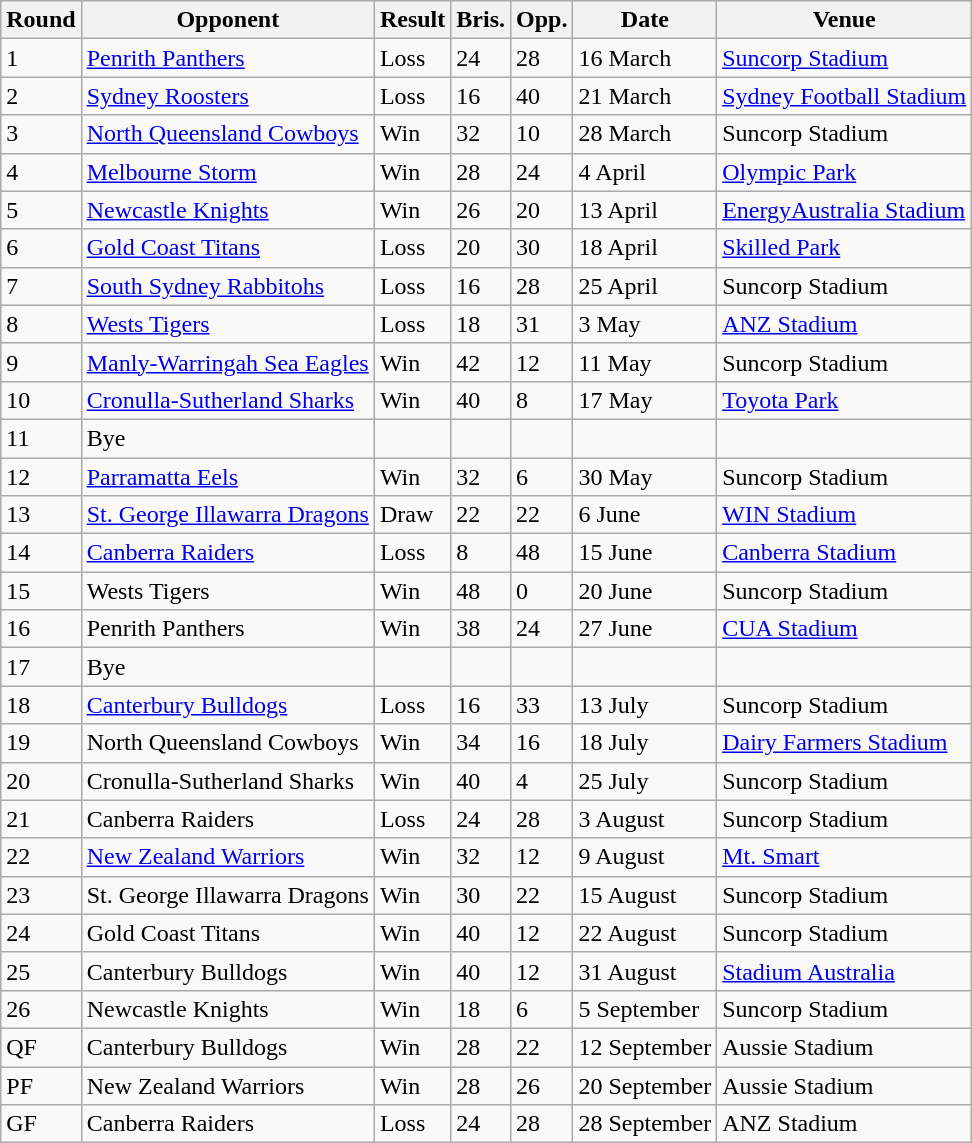<table class="wikitable" style="text-align:left;">
<tr>
<th>Round</th>
<th>Opponent</th>
<th>Result</th>
<th>Bris.</th>
<th>Opp.</th>
<th>Date</th>
<th>Venue</th>
</tr>
<tr>
<td>1</td>
<td><a href='#'>Penrith Panthers</a></td>
<td>Loss</td>
<td>24</td>
<td>28</td>
<td>16 March</td>
<td><a href='#'>Suncorp Stadium</a></td>
</tr>
<tr>
<td>2</td>
<td><a href='#'>Sydney Roosters</a></td>
<td>Loss</td>
<td>16</td>
<td>40</td>
<td>21 March</td>
<td><a href='#'>Sydney Football Stadium</a></td>
</tr>
<tr>
<td>3</td>
<td><a href='#'>North Queensland Cowboys</a></td>
<td>Win</td>
<td>32</td>
<td>10</td>
<td>28 March</td>
<td>Suncorp Stadium</td>
</tr>
<tr>
<td>4</td>
<td><a href='#'>Melbourne Storm</a></td>
<td>Win</td>
<td>28</td>
<td>24</td>
<td>4 April</td>
<td><a href='#'>Olympic Park</a></td>
</tr>
<tr>
<td>5</td>
<td> <a href='#'>Newcastle Knights</a></td>
<td>Win</td>
<td>26</td>
<td>20</td>
<td>13 April</td>
<td><a href='#'>EnergyAustralia Stadium</a></td>
</tr>
<tr>
<td>6</td>
<td><a href='#'>Gold Coast Titans</a></td>
<td>Loss</td>
<td>20</td>
<td>30</td>
<td>18 April</td>
<td><a href='#'>Skilled Park</a></td>
</tr>
<tr>
<td>7</td>
<td><a href='#'>South Sydney Rabbitohs</a></td>
<td>Loss</td>
<td>16</td>
<td>28</td>
<td>25 April</td>
<td>Suncorp Stadium</td>
</tr>
<tr>
<td>8</td>
<td><a href='#'>Wests Tigers</a></td>
<td>Loss</td>
<td>18</td>
<td>31</td>
<td>3 May</td>
<td><a href='#'>ANZ Stadium</a></td>
</tr>
<tr>
<td>9</td>
<td><a href='#'>Manly-Warringah Sea Eagles</a></td>
<td>Win</td>
<td>42</td>
<td>12</td>
<td>11 May</td>
<td>Suncorp Stadium</td>
</tr>
<tr>
<td>10</td>
<td><a href='#'>Cronulla-Sutherland Sharks</a></td>
<td>Win</td>
<td>40</td>
<td>8</td>
<td>17 May</td>
<td><a href='#'>Toyota Park</a></td>
</tr>
<tr>
<td>11</td>
<td>Bye</td>
<td></td>
<td></td>
<td></td>
<td></td>
<td></td>
</tr>
<tr>
<td>12</td>
<td><a href='#'>Parramatta Eels</a></td>
<td>Win</td>
<td>32</td>
<td>6</td>
<td>30 May</td>
<td>Suncorp Stadium</td>
</tr>
<tr>
<td>13</td>
<td> <a href='#'>St. George Illawarra Dragons</a></td>
<td>Draw</td>
<td>22</td>
<td>22</td>
<td>6 June</td>
<td><a href='#'>WIN Stadium</a></td>
</tr>
<tr>
<td>14</td>
<td><a href='#'>Canberra Raiders</a></td>
<td>Loss</td>
<td>8</td>
<td>48</td>
<td>15 June</td>
<td><a href='#'>Canberra Stadium</a></td>
</tr>
<tr>
<td>15</td>
<td>Wests Tigers</td>
<td>Win</td>
<td>48</td>
<td>0</td>
<td>20 June</td>
<td>Suncorp Stadium</td>
</tr>
<tr>
<td>16</td>
<td> Penrith Panthers</td>
<td>Win</td>
<td>38</td>
<td>24</td>
<td>27 June</td>
<td><a href='#'>CUA Stadium</a></td>
</tr>
<tr>
<td>17</td>
<td>Bye</td>
<td></td>
<td></td>
<td></td>
<td></td>
<td></td>
</tr>
<tr>
<td>18</td>
<td> <a href='#'>Canterbury Bulldogs</a></td>
<td>Loss</td>
<td>16</td>
<td>33</td>
<td>13 July</td>
<td>Suncorp Stadium</td>
</tr>
<tr>
<td>19</td>
<td>North Queensland Cowboys</td>
<td>Win</td>
<td>34</td>
<td>16</td>
<td>18 July</td>
<td><a href='#'>Dairy Farmers Stadium</a></td>
</tr>
<tr>
<td>20</td>
<td>Cronulla-Sutherland Sharks</td>
<td>Win</td>
<td>40</td>
<td>4</td>
<td>25 July</td>
<td>Suncorp Stadium</td>
</tr>
<tr>
<td>21</td>
<td>Canberra Raiders</td>
<td>Loss</td>
<td>24</td>
<td>28</td>
<td>3 August</td>
<td>Suncorp Stadium</td>
</tr>
<tr>
<td>22</td>
<td> <a href='#'>New Zealand Warriors</a></td>
<td>Win</td>
<td>32</td>
<td>12</td>
<td>9 August</td>
<td><a href='#'>Mt. Smart</a></td>
</tr>
<tr>
<td>23</td>
<td> St. George Illawarra Dragons</td>
<td>Win</td>
<td>30</td>
<td>22</td>
<td>15 August</td>
<td>Suncorp Stadium</td>
</tr>
<tr>
<td>24</td>
<td>Gold Coast Titans</td>
<td>Win</td>
<td>40</td>
<td>12</td>
<td>22 August</td>
<td>Suncorp Stadium</td>
</tr>
<tr>
<td>25</td>
<td> Canterbury Bulldogs</td>
<td>Win</td>
<td>40</td>
<td>12</td>
<td>31 August</td>
<td><a href='#'>Stadium Australia</a></td>
</tr>
<tr>
<td>26</td>
<td> Newcastle Knights</td>
<td>Win</td>
<td>18</td>
<td>6</td>
<td>5 September</td>
<td>Suncorp Stadium</td>
</tr>
<tr>
<td>QF</td>
<td> Canterbury Bulldogs</td>
<td>Win</td>
<td>28</td>
<td>22</td>
<td>12 September</td>
<td>Aussie Stadium</td>
</tr>
<tr>
<td>PF</td>
<td>New Zealand Warriors</td>
<td>Win</td>
<td>28</td>
<td>26</td>
<td>20 September</td>
<td>Aussie Stadium</td>
</tr>
<tr>
<td>GF</td>
<td>Canberra Raiders</td>
<td>Loss</td>
<td>24</td>
<td>28</td>
<td>28 September</td>
<td>ANZ Stadium</td>
</tr>
</table>
